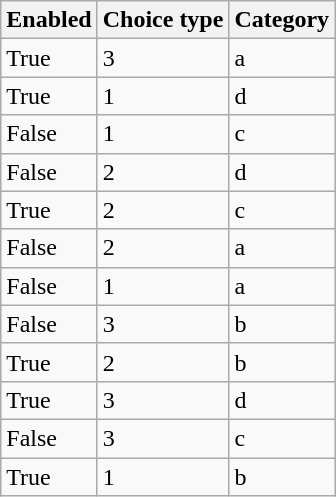<table class="wikitable sortable">
<tr>
<th>Enabled</th>
<th>Choice type</th>
<th>Category</th>
</tr>
<tr>
<td>True</td>
<td>3</td>
<td>a</td>
</tr>
<tr>
<td>True</td>
<td>1</td>
<td>d</td>
</tr>
<tr>
<td>False</td>
<td>1</td>
<td>c</td>
</tr>
<tr>
<td>False</td>
<td>2</td>
<td>d</td>
</tr>
<tr>
<td>True</td>
<td>2</td>
<td>c</td>
</tr>
<tr>
<td>False</td>
<td>2</td>
<td>a</td>
</tr>
<tr>
<td>False</td>
<td>1</td>
<td>a</td>
</tr>
<tr>
<td>False</td>
<td>3</td>
<td>b</td>
</tr>
<tr>
<td>True</td>
<td>2</td>
<td>b</td>
</tr>
<tr>
<td>True</td>
<td>3</td>
<td>d</td>
</tr>
<tr>
<td>False</td>
<td>3</td>
<td>c</td>
</tr>
<tr>
<td>True</td>
<td>1</td>
<td>b</td>
</tr>
</table>
